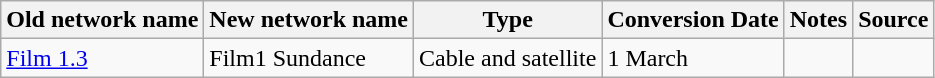<table class="wikitable">
<tr>
<th>Old network name</th>
<th>New network name</th>
<th>Type</th>
<th>Conversion Date</th>
<th>Notes</th>
<th>Source</th>
</tr>
<tr>
<td><a href='#'>Film 1.3</a></td>
<td>Film1 Sundance</td>
<td>Cable and satellite</td>
<td>1 March</td>
<td></td>
<td></td>
</tr>
</table>
